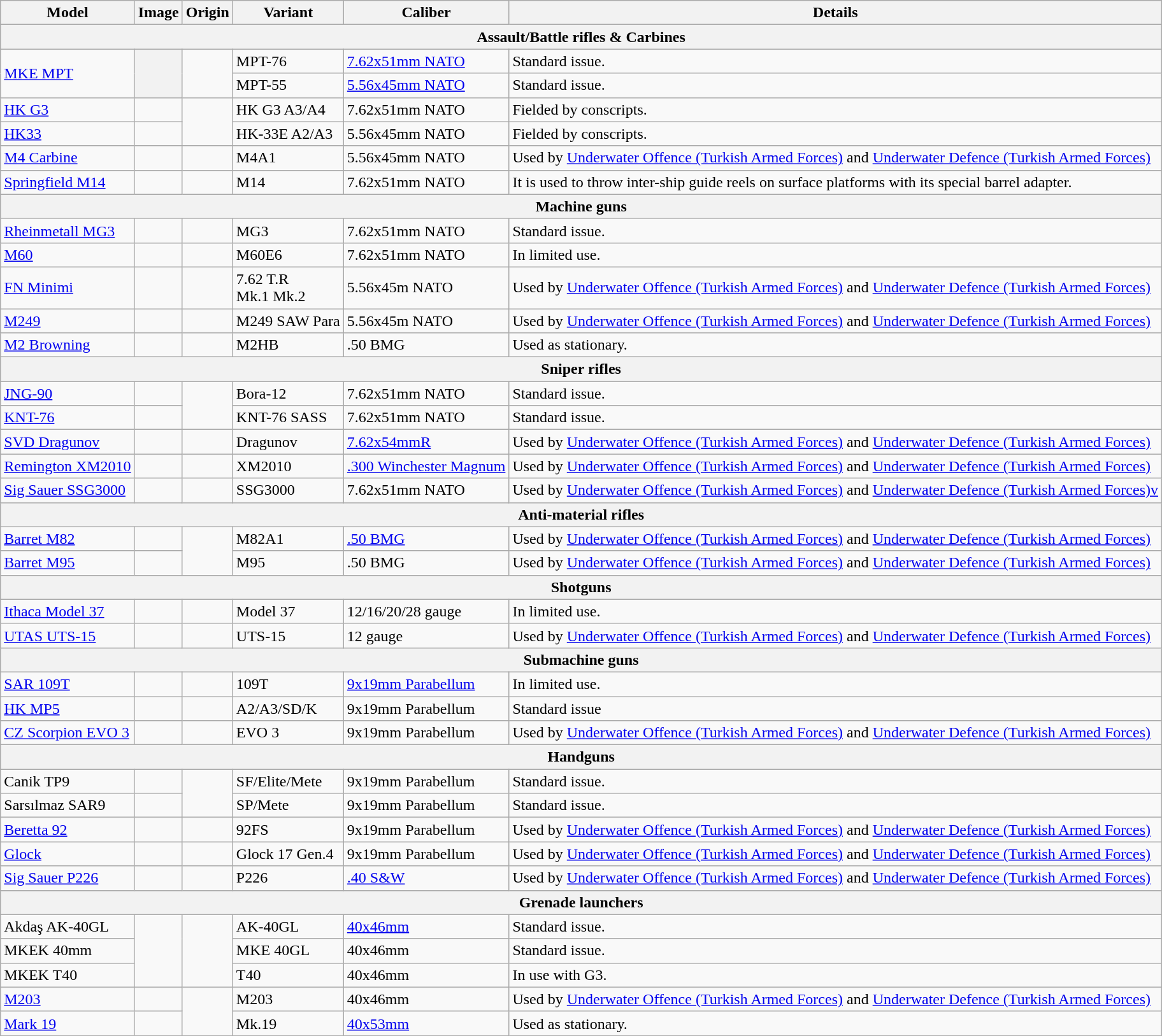<table class="wikitable">
<tr>
<th>Model</th>
<th>Image</th>
<th>Origin</th>
<th>Variant</th>
<th>Caliber</th>
<th>Details</th>
</tr>
<tr>
<th colspan="6">Assault/Battle rifles & Carbines</th>
</tr>
<tr>
<td rowspan="2"><a href='#'>MKE MPT</a></td>
<th rowspan="2"></th>
<td rowspan="2"></td>
<td>MPT-76</td>
<td><a href='#'>7.62x51mm NATO</a></td>
<td>Standard issue.</td>
</tr>
<tr>
<td>MPT-55</td>
<td><a href='#'>5.56x45mm NATO</a></td>
<td>Standard issue.</td>
</tr>
<tr>
<td><a href='#'>HK G3</a></td>
<td></td>
<td rowspan="2"></td>
<td>HK G3 A3/A4</td>
<td>7.62x51mm NATO</td>
<td>Fielded by conscripts.</td>
</tr>
<tr>
<td><a href='#'>HK33</a></td>
<td></td>
<td>HK-33E A2/A3</td>
<td>5.56x45mm NATO</td>
<td>Fielded by conscripts.</td>
</tr>
<tr>
<td><a href='#'>M4 Carbine</a></td>
<td></td>
<td></td>
<td>M4A1</td>
<td>5.56x45mm NATO</td>
<td>Used by <a href='#'>Underwater Offence (Turkish Armed Forces)</a> and <a href='#'>Underwater Defence (Turkish Armed Forces)</a></td>
</tr>
<tr>
<td><a href='#'>Springfield M14</a></td>
<td></td>
<td></td>
<td>M14</td>
<td>7.62x51mm NATO</td>
<td>It is used to throw inter-ship guide reels on surface platforms with its special barrel adapter.</td>
</tr>
<tr>
<th colspan="6">Machine guns</th>
</tr>
<tr>
<td><a href='#'>Rheinmetall MG3</a></td>
<td></td>
<td></td>
<td>MG3</td>
<td>7.62x51mm NATO</td>
<td>Standard issue.</td>
</tr>
<tr>
<td><a href='#'>M60</a></td>
<td></td>
<td></td>
<td>M60E6</td>
<td>7.62x51mm NATO</td>
<td>In limited use.</td>
</tr>
<tr>
<td><a href='#'>FN Minimi</a></td>
<td></td>
<td></td>
<td>7.62 T.R<br>Mk.1
Mk.2</td>
<td>5.56x45m NATO</td>
<td>Used by <a href='#'>Underwater Offence (Turkish Armed Forces)</a> and <a href='#'>Underwater Defence (Turkish Armed Forces)</a></td>
</tr>
<tr>
<td><a href='#'>M249</a></td>
<td></td>
<td><br></td>
<td>M249 SAW Para</td>
<td>5.56x45m NATO</td>
<td>Used by <a href='#'>Underwater Offence (Turkish Armed Forces)</a> and <a href='#'>Underwater Defence (Turkish Armed Forces)</a></td>
</tr>
<tr>
<td><a href='#'>M2 Browning</a></td>
<td></td>
<td></td>
<td>M2HB</td>
<td>.50 BMG</td>
<td>Used as stationary.</td>
</tr>
<tr>
<th colspan="6">Sniper rifles</th>
</tr>
<tr>
<td><a href='#'>JNG-90</a></td>
<td></td>
<td rowspan="2"></td>
<td>Bora-12</td>
<td>7.62x51mm NATO</td>
<td>Standard issue.</td>
</tr>
<tr>
<td><a href='#'>KNT-76</a></td>
<td></td>
<td>KNT-76 SASS</td>
<td>7.62x51mm NATO</td>
<td>Standard issue.</td>
</tr>
<tr>
<td><a href='#'>SVD Dragunov</a></td>
<td></td>
<td></td>
<td>Dragunov</td>
<td><a href='#'>7.62x54mmR</a></td>
<td>Used by <a href='#'>Underwater Offence (Turkish Armed Forces)</a> and <a href='#'>Underwater Defence (Turkish Armed Forces)</a></td>
</tr>
<tr>
<td><a href='#'>Remington XM2010</a></td>
<td></td>
<td></td>
<td>XM2010</td>
<td><a href='#'>.300 Winchester Magnum</a></td>
<td>Used by <a href='#'>Underwater Offence (Turkish Armed Forces)</a> and <a href='#'>Underwater Defence (Turkish Armed Forces)</a></td>
</tr>
<tr>
<td><a href='#'>Sig Sauer SSG3000</a></td>
<td></td>
<td></td>
<td>SSG3000</td>
<td>7.62x51mm NATO</td>
<td>Used by <a href='#'>Underwater Offence (Turkish Armed Forces)</a> and <a href='#'>Underwater Defence (Turkish Armed Forces)v</a></td>
</tr>
<tr>
<th colspan="6">Anti-material rifles</th>
</tr>
<tr>
<td><a href='#'>Barret M82</a></td>
<td></td>
<td rowspan="2"></td>
<td>M82A1</td>
<td><a href='#'>.50 BMG</a></td>
<td>Used by <a href='#'>Underwater Offence (Turkish Armed Forces)</a> and <a href='#'>Underwater Defence (Turkish Armed Forces)</a></td>
</tr>
<tr>
<td><a href='#'>Barret M95</a></td>
<td></td>
<td>M95</td>
<td>.50 BMG</td>
<td>Used by <a href='#'>Underwater Offence (Turkish Armed Forces)</a> and <a href='#'>Underwater Defence (Turkish Armed Forces)</a></td>
</tr>
<tr>
<th colspan="6">Shotguns</th>
</tr>
<tr>
<td><a href='#'>Ithaca Model 37</a></td>
<td></td>
<td></td>
<td>Model 37</td>
<td>12/16/20/28 gauge</td>
<td>In limited use.</td>
</tr>
<tr>
<td><a href='#'>UTAS UTS-15</a></td>
<td></td>
<td></td>
<td>UTS-15</td>
<td>12 gauge</td>
<td>Used by <a href='#'>Underwater Offence (Turkish Armed Forces)</a> and <a href='#'>Underwater Defence (Turkish Armed Forces)</a></td>
</tr>
<tr>
<th colspan="6">Submachine guns</th>
</tr>
<tr>
<td><a href='#'>SAR 109T</a></td>
<td></td>
<td></td>
<td>109T</td>
<td><a href='#'>9x19mm Parabellum</a></td>
<td>In limited use.</td>
</tr>
<tr>
<td><a href='#'>HK MP5</a></td>
<td></td>
<td></td>
<td>A2/A3/SD/K</td>
<td>9x19mm Parabellum</td>
<td>Standard issue</td>
</tr>
<tr>
<td><a href='#'>CZ Scorpion EVO 3</a></td>
<td></td>
<td></td>
<td>EVO 3</td>
<td>9x19mm Parabellum</td>
<td>Used by <a href='#'>Underwater Offence (Turkish Armed Forces)</a> and <a href='#'>Underwater Defence (Turkish Armed Forces)</a></td>
</tr>
<tr>
<th colspan="6">Handguns</th>
</tr>
<tr>
<td>Canik TP9</td>
<td></td>
<td rowspan="2"></td>
<td>SF/Elite/Mete</td>
<td>9x19mm Parabellum</td>
<td>Standard issue.</td>
</tr>
<tr>
<td>Sarsılmaz SAR9</td>
<td></td>
<td>SP/Mete</td>
<td>9x19mm Parabellum</td>
<td>Standard issue.</td>
</tr>
<tr>
<td><a href='#'>Beretta 92</a></td>
<td></td>
<td></td>
<td>92FS</td>
<td>9x19mm Parabellum</td>
<td>Used by <a href='#'>Underwater Offence (Turkish Armed Forces)</a> and <a href='#'>Underwater Defence (Turkish Armed Forces)</a></td>
</tr>
<tr>
<td><a href='#'>Glock</a></td>
<td></td>
<td></td>
<td>Glock 17 Gen.4</td>
<td>9x19mm Parabellum</td>
<td>Used by <a href='#'>Underwater Offence (Turkish Armed Forces)</a> and <a href='#'>Underwater Defence (Turkish Armed Forces)</a></td>
</tr>
<tr>
<td><a href='#'>Sig Sauer P226</a></td>
<td></td>
<td></td>
<td>P226</td>
<td><a href='#'>.40 S&W</a></td>
<td>Used by <a href='#'>Underwater Offence (Turkish Armed Forces)</a> and <a href='#'>Underwater Defence (Turkish Armed Forces)</a></td>
</tr>
<tr>
<th colspan="6">Grenade launchers</th>
</tr>
<tr>
<td>Akdaş AK-40GL</td>
<td rowspan="3"></td>
<td rowspan="3"></td>
<td>AK-40GL</td>
<td><a href='#'>40x46mm</a></td>
<td>Standard issue.</td>
</tr>
<tr>
<td>MKEK 40mm</td>
<td>MKE 40GL</td>
<td>40x46mm</td>
<td>Standard issue.</td>
</tr>
<tr>
<td>MKEK T40</td>
<td>T40</td>
<td>40x46mm</td>
<td>In use with G3.</td>
</tr>
<tr>
<td><a href='#'>M203</a></td>
<td></td>
<td rowspan="2"></td>
<td>M203</td>
<td>40x46mm</td>
<td>Used by <a href='#'>Underwater Offence (Turkish Armed Forces)</a> and <a href='#'>Underwater Defence (Turkish Armed Forces)</a></td>
</tr>
<tr>
<td><a href='#'>Mark 19</a></td>
<td></td>
<td>Mk.19</td>
<td><a href='#'>40x53mm</a></td>
<td>Used as stationary.</td>
</tr>
</table>
